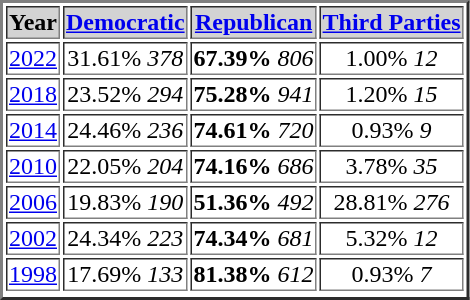<table border = "2">
<tr style="background:lightgrey;">
<th>Year</th>
<th><a href='#'>Democratic</a></th>
<th><a href='#'>Republican</a></th>
<th><a href='#'>Third Parties</a></th>
</tr>
<tr>
<td align="center" ><a href='#'>2022</a></td>
<td align="center" >31.61% <em>378</em></td>
<td align="center" ><strong>67.39%</strong> <em>806</em></td>
<td align="center" >1.00% <em>12</em></td>
</tr>
<tr>
<td align="center" ><a href='#'>2018</a></td>
<td align="center" >23.52% <em>294</em></td>
<td align="center" ><strong>75.28%</strong> <em>941</em></td>
<td align="center" >1.20% <em>15</em></td>
</tr>
<tr>
<td align="center" ><a href='#'>2014</a></td>
<td align="center" >24.46% <em>236</em></td>
<td align="center" ><strong>74.61%</strong> <em>720</em></td>
<td align="center" >0.93% <em>9</em></td>
</tr>
<tr>
<td align="center" ><a href='#'>2010</a></td>
<td align="center" >22.05% <em>204</em></td>
<td align="center" ><strong>74.16%</strong> <em>686</em></td>
<td align="center" >3.78% <em>35</em></td>
</tr>
<tr>
<td align="center" ><a href='#'>2006</a></td>
<td align="center" >19.83% <em>190</em></td>
<td align="center" ><strong>51.36%</strong> <em>492</em></td>
<td align="center" >28.81% <em>276</em></td>
</tr>
<tr>
<td align="center" ><a href='#'>2002</a></td>
<td align="center" >24.34% <em>223</em></td>
<td align="center" ><strong>74.34%</strong> <em>681</em></td>
<td align="center" >5.32% <em>12</em></td>
</tr>
<tr>
<td align="center" ><a href='#'>1998</a></td>
<td align="center" >17.69% <em>133</em></td>
<td align="center" ><strong>81.38%</strong> <em>612</em></td>
<td align="center" >0.93% <em>7</em></td>
</tr>
<tr>
</tr>
</table>
